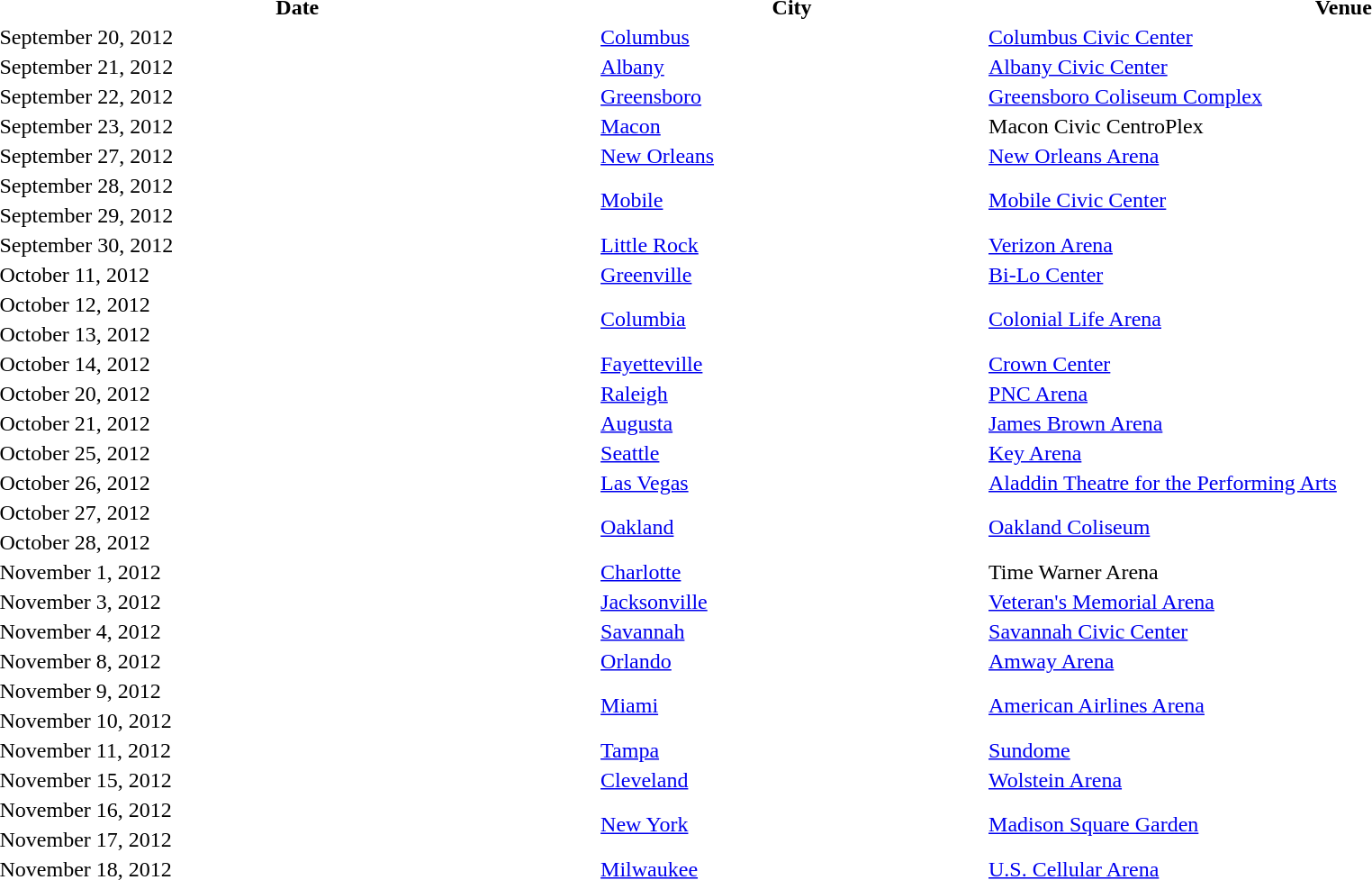<table>
<tr>
<th scope="col" style="width:50em;">Date</th>
<th scope="col" style="width:30em;">City</th>
<th scope="col" style="width:60em;">Venue</th>
</tr>
<tr>
<td>September 20, 2012</td>
<td><a href='#'>Columbus</a></td>
<td><a href='#'>Columbus Civic Center</a></td>
</tr>
<tr>
<td>September 21, 2012</td>
<td><a href='#'>Albany</a></td>
<td><a href='#'>Albany Civic Center</a></td>
</tr>
<tr>
<td>September 22, 2012</td>
<td><a href='#'>Greensboro</a></td>
<td><a href='#'>Greensboro Coliseum Complex</a></td>
</tr>
<tr>
<td>September 23, 2012</td>
<td><a href='#'>Macon</a></td>
<td>Macon Civic CentroPlex</td>
</tr>
<tr>
<td>September 27, 2012</td>
<td><a href='#'>New Orleans</a></td>
<td><a href='#'>New Orleans Arena</a></td>
</tr>
<tr>
<td>September 28, 2012</td>
<td rowspan="2"><a href='#'>Mobile</a></td>
<td rowspan="2"><a href='#'>Mobile Civic Center</a></td>
</tr>
<tr>
<td>September 29, 2012</td>
</tr>
<tr>
<td>September 30, 2012</td>
<td><a href='#'>Little Rock</a></td>
<td><a href='#'>Verizon Arena</a></td>
</tr>
<tr>
<td>October 11, 2012</td>
<td><a href='#'>Greenville</a></td>
<td><a href='#'>Bi-Lo Center</a></td>
</tr>
<tr>
<td>October 12, 2012</td>
<td rowspan="2"><a href='#'>Columbia</a></td>
<td rowspan="2"><a href='#'>Colonial Life Arena</a></td>
</tr>
<tr>
<td>October 13, 2012</td>
</tr>
<tr>
<td>October 14, 2012</td>
<td><a href='#'>Fayetteville</a></td>
<td><a href='#'>Crown Center</a></td>
</tr>
<tr>
<td>October 20, 2012</td>
<td><a href='#'>Raleigh</a></td>
<td><a href='#'>PNC Arena</a></td>
</tr>
<tr>
<td>October 21, 2012</td>
<td><a href='#'>Augusta</a></td>
<td><a href='#'>James Brown Arena</a></td>
</tr>
<tr>
<td>October 25, 2012</td>
<td><a href='#'>Seattle</a></td>
<td><a href='#'>Key Arena</a></td>
</tr>
<tr>
<td>October 26, 2012</td>
<td><a href='#'>Las Vegas</a></td>
<td><a href='#'>Aladdin Theatre for the Performing Arts</a></td>
</tr>
<tr>
<td>October 27, 2012</td>
<td rowspan="2"><a href='#'>Oakland</a></td>
<td rowspan="2"><a href='#'>Oakland Coliseum</a></td>
</tr>
<tr>
<td>October 28, 2012</td>
</tr>
<tr>
<td>November 1, 2012</td>
<td><a href='#'>Charlotte</a></td>
<td>Time Warner Arena</td>
</tr>
<tr>
<td>November 3, 2012</td>
<td><a href='#'>Jacksonville</a></td>
<td><a href='#'>Veteran's Memorial Arena</a></td>
</tr>
<tr>
<td>November 4, 2012</td>
<td><a href='#'>Savannah</a></td>
<td><a href='#'>Savannah Civic Center</a></td>
</tr>
<tr>
<td>November 8, 2012</td>
<td><a href='#'>Orlando</a></td>
<td><a href='#'>Amway Arena</a></td>
</tr>
<tr>
<td>November 9, 2012</td>
<td rowspan="2"><a href='#'>Miami</a></td>
<td rowspan="2"><a href='#'>American Airlines Arena</a></td>
</tr>
<tr>
<td>November 10, 2012</td>
</tr>
<tr>
<td>November 11, 2012</td>
<td><a href='#'>Tampa</a></td>
<td><a href='#'>Sundome</a></td>
</tr>
<tr>
<td>November 15, 2012</td>
<td><a href='#'>Cleveland</a></td>
<td><a href='#'>Wolstein Arena</a></td>
</tr>
<tr>
<td>November 16, 2012</td>
<td rowspan="2"><a href='#'>New York</a></td>
<td rowspan="2"><a href='#'>Madison Square Garden</a></td>
</tr>
<tr>
<td>November 17, 2012</td>
</tr>
<tr>
<td>November 18, 2012</td>
<td><a href='#'>Milwaukee</a></td>
<td><a href='#'>U.S. Cellular Arena</a></td>
</tr>
</table>
